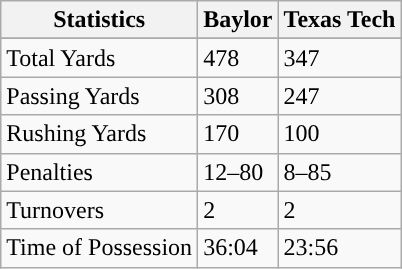<table class="wikitable">
<tr>
<th>Statistics</th>
<th>Baylor</th>
<th>Texas Tech</th>
</tr>
<tr>
</tr>
<tr>
<td>Total Yards</td>
<td>478</td>
<td>347</td>
</tr>
<tr>
<td>Passing Yards</td>
<td>308</td>
<td>247</td>
</tr>
<tr>
<td>Rushing Yards</td>
<td>170</td>
<td>100</td>
</tr>
<tr>
<td>Penalties</td>
<td>12–80</td>
<td>8–85</td>
</tr>
<tr>
<td>Turnovers</td>
<td>2</td>
<td>2</td>
</tr>
<tr>
<td>Time of Possession</td>
<td>36:04</td>
<td>23:56</td>
</tr>
</table>
